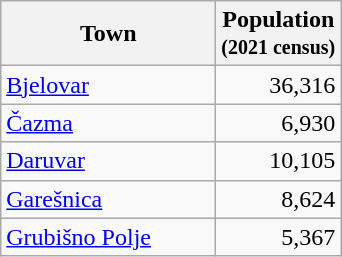<table class="wikitable sortable">
<tr>
<th style=width:8.5em>Town</th>
<th>Population<br><small>(2021 census)</small></th>
</tr>
<tr>
<td><a href='#'>Bjelovar</a></td>
<td align="right">36,316</td>
</tr>
<tr>
<td><a href='#'>Čazma</a></td>
<td align="right">6,930</td>
</tr>
<tr>
<td><a href='#'>Daruvar</a></td>
<td align="right">10,105</td>
</tr>
<tr>
<td><a href='#'>Garešnica</a></td>
<td align="right">8,624</td>
</tr>
<tr>
<td><a href='#'>Grubišno Polje</a></td>
<td align="right">5,367</td>
</tr>
</table>
